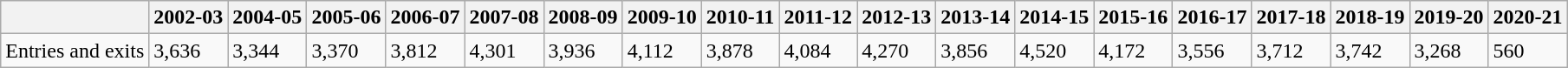<table class="wikitable">
<tr>
<th></th>
<th>2002-03</th>
<th>2004-05</th>
<th>2005-06</th>
<th>2006-07</th>
<th>2007-08</th>
<th>2008-09</th>
<th>2009-10</th>
<th>2010-11</th>
<th>2011-12</th>
<th>2012-13</th>
<th>2013-14</th>
<th>2014-15</th>
<th>2015-16</th>
<th>2016-17</th>
<th>2017-18</th>
<th>2018-19</th>
<th>2019-20</th>
<th>2020-21</th>
</tr>
<tr>
<td>Entries and exits</td>
<td>3,636</td>
<td>3,344</td>
<td>3,370</td>
<td>3,812</td>
<td>4,301</td>
<td>3,936</td>
<td>4,112</td>
<td>3,878</td>
<td>4,084</td>
<td>4,270</td>
<td>3,856</td>
<td>4,520</td>
<td>4,172</td>
<td>3,556</td>
<td>3,712</td>
<td>3,742</td>
<td>3,268</td>
<td>560</td>
</tr>
</table>
